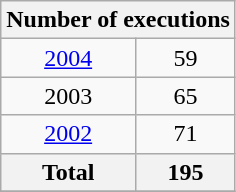<table class="wikitable" style="text-align:center;">
<tr>
<th colspan="2">Number of executions</th>
</tr>
<tr>
<td><a href='#'>2004</a></td>
<td>59</td>
</tr>
<tr>
<td>2003</td>
<td>65</td>
</tr>
<tr>
<td><a href='#'>2002</a></td>
<td>71</td>
</tr>
<tr>
<th>Total</th>
<th>195</th>
</tr>
<tr>
</tr>
</table>
